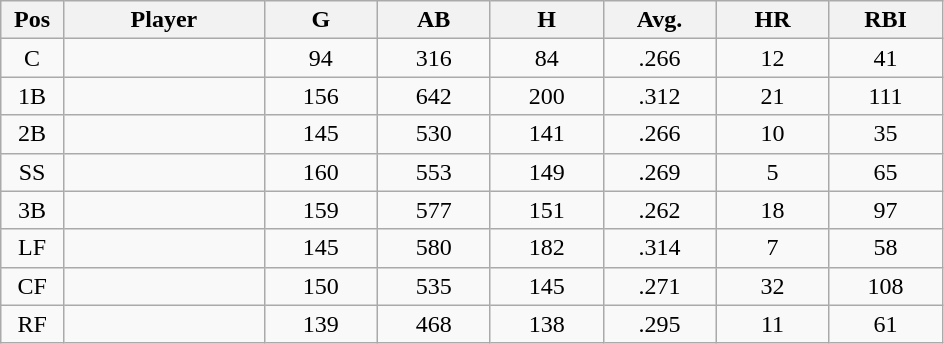<table class="wikitable sortable">
<tr>
<th bgcolor="#DDDDFF" width="5%">Pos</th>
<th bgcolor="#DDDDFF" width="16%">Player</th>
<th bgcolor="#DDDDFF" width="9%">G</th>
<th bgcolor="#DDDDFF" width="9%">AB</th>
<th bgcolor="#DDDDFF" width="9%">H</th>
<th bgcolor="#DDDDFF" width="9%">Avg.</th>
<th bgcolor="#DDDDFF" width="9%">HR</th>
<th bgcolor="#DDDDFF" width="9%">RBI</th>
</tr>
<tr align="center">
<td>C</td>
<td></td>
<td>94</td>
<td>316</td>
<td>84</td>
<td>.266</td>
<td>12</td>
<td>41</td>
</tr>
<tr align="center">
<td>1B</td>
<td></td>
<td>156</td>
<td>642</td>
<td>200</td>
<td>.312</td>
<td>21</td>
<td>111</td>
</tr>
<tr align="center">
<td>2B</td>
<td></td>
<td>145</td>
<td>530</td>
<td>141</td>
<td>.266</td>
<td>10</td>
<td>35</td>
</tr>
<tr align="center">
<td>SS</td>
<td></td>
<td>160</td>
<td>553</td>
<td>149</td>
<td>.269</td>
<td>5</td>
<td>65</td>
</tr>
<tr align="center">
<td>3B</td>
<td></td>
<td>159</td>
<td>577</td>
<td>151</td>
<td>.262</td>
<td>18</td>
<td>97</td>
</tr>
<tr align="center">
<td>LF</td>
<td></td>
<td>145</td>
<td>580</td>
<td>182</td>
<td>.314</td>
<td>7</td>
<td>58</td>
</tr>
<tr align="center">
<td>CF</td>
<td></td>
<td>150</td>
<td>535</td>
<td>145</td>
<td>.271</td>
<td>32</td>
<td>108</td>
</tr>
<tr align="center">
<td>RF</td>
<td></td>
<td>139</td>
<td>468</td>
<td>138</td>
<td>.295</td>
<td>11</td>
<td>61</td>
</tr>
</table>
